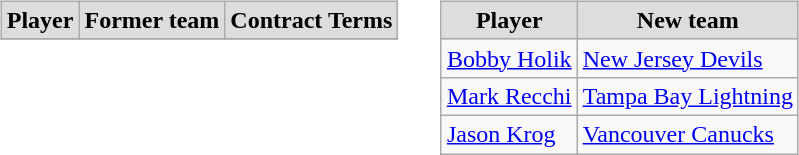<table cellspacing="10">
<tr>
<td valign="top"><br><table class="wikitable">
<tr align="center"  bgcolor="#dddddd">
<td><strong>Player</strong></td>
<td><strong>Former team</strong></td>
<td><strong>Contract Terms</strong></td>
</tr>
<tr>
</tr>
</table>
</td>
<td valign="top"><br><table class="wikitable">
<tr align="center"  bgcolor="#dddddd">
<td><strong>Player</strong></td>
<td><strong>New team</strong></td>
</tr>
<tr>
<td><a href='#'>Bobby Holik</a></td>
<td><a href='#'>New Jersey Devils</a></td>
</tr>
<tr>
<td><a href='#'>Mark Recchi</a></td>
<td><a href='#'>Tampa Bay Lightning</a></td>
</tr>
<tr>
<td><a href='#'>Jason Krog</a></td>
<td><a href='#'>Vancouver Canucks</a></td>
</tr>
</table>
</td>
</tr>
</table>
